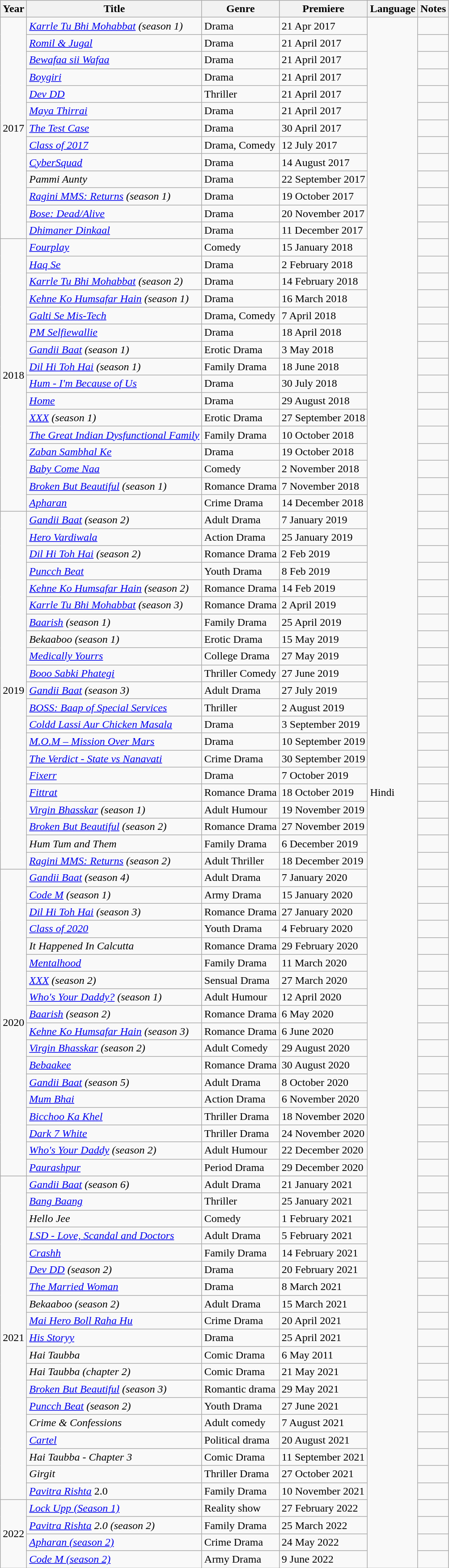<table class="wikitable sortable">
<tr>
<th>Year</th>
<th>Title</th>
<th>Genre</th>
<th>Premiere</th>
<th>Language</th>
<th>Notes</th>
</tr>
<tr>
<td rowspan="13">2017</td>
<td><em><a href='#'>Karrle Tu Bhi Mohabbat</a> (season 1)</em></td>
<td>Drama</td>
<td>21 Apr 2017</td>
<td rowspan="91">Hindi</td>
<td></td>
</tr>
<tr>
<td><em><a href='#'>Romil & Jugal</a></em></td>
<td>Drama</td>
<td>21 April 2017</td>
<td></td>
</tr>
<tr>
<td><em><a href='#'>Bewafaa sii Wafaa</a></em></td>
<td>Drama</td>
<td>21 April 2017</td>
<td></td>
</tr>
<tr>
<td><em><a href='#'>Boygiri</a></em></td>
<td>Drama</td>
<td>21 April 2017</td>
<td></td>
</tr>
<tr>
<td><em><a href='#'>Dev DD</a></em></td>
<td>Thriller</td>
<td>21 April 2017</td>
<td></td>
</tr>
<tr>
<td><em><a href='#'>Maya Thirrai</a></em></td>
<td>Drama</td>
<td>21 April 2017</td>
<td></td>
</tr>
<tr>
<td><em><a href='#'>The Test Case</a></em></td>
<td>Drama</td>
<td>30 April 2017</td>
<td></td>
</tr>
<tr>
<td><em><a href='#'>Class of 2017</a></em></td>
<td>Drama, Comedy</td>
<td>12 July 2017</td>
<td></td>
</tr>
<tr>
<td><em><a href='#'>CyberSquad</a></em></td>
<td>Drama</td>
<td>14 August 2017</td>
<td></td>
</tr>
<tr>
<td><em>Pammi Aunty</em></td>
<td>Drama</td>
<td>22 September 2017</td>
<td></td>
</tr>
<tr>
<td><em><a href='#'>Ragini MMS: Returns</a> (season 1)</em></td>
<td>Drama</td>
<td>19 October 2017</td>
<td></td>
</tr>
<tr>
<td><em><a href='#'>Bose: Dead/Alive</a></em></td>
<td>Drama</td>
<td>20 November 2017</td>
<td></td>
</tr>
<tr>
<td><em><a href='#'>Dhimaner Dinkaal</a></em></td>
<td>Drama</td>
<td>11 December 2017</td>
<td></td>
</tr>
<tr>
<td rowspan="16">2018</td>
<td><em><a href='#'>Fourplay</a></em></td>
<td>Comedy</td>
<td>15 January 2018</td>
<td></td>
</tr>
<tr>
<td><em><a href='#'>Haq Se</a></em></td>
<td>Drama</td>
<td>2 February 2018</td>
<td></td>
</tr>
<tr>
<td><em><a href='#'>Karrle Tu Bhi Mohabbat</a> (season 2)</em></td>
<td>Drama</td>
<td>14 February 2018</td>
<td></td>
</tr>
<tr>
<td><em><a href='#'>Kehne Ko Humsafar Hain</a> (season 1)</em></td>
<td>Drama</td>
<td>16 March 2018</td>
<td></td>
</tr>
<tr>
<td><em><a href='#'>Galti Se Mis-Tech</a></em></td>
<td>Drama, Comedy</td>
<td>7 April 2018</td>
<td></td>
</tr>
<tr>
<td><em><a href='#'>PM Selfiewallie</a></em></td>
<td>Drama</td>
<td>18 April 2018</td>
<td></td>
</tr>
<tr>
<td><em><a href='#'>Gandii Baat</a> (season 1)</em></td>
<td>Erotic Drama</td>
<td>3 May 2018</td>
<td></td>
</tr>
<tr>
<td><em><a href='#'>Dil Hi Toh Hai</a> (season 1)</em></td>
<td>Family Drama</td>
<td>18 June 2018</td>
<td></td>
</tr>
<tr>
<td><em><a href='#'>Hum - I'm Because of Us</a></em></td>
<td>Drama</td>
<td>30 July 2018</td>
<td></td>
</tr>
<tr>
<td><em><a href='#'>Home</a></em></td>
<td>Drama</td>
<td>29 August 2018</td>
<td></td>
</tr>
<tr>
<td><em><a href='#'>XXX</a> (season 1)</em></td>
<td>Erotic Drama</td>
<td>27 September 2018</td>
<td></td>
</tr>
<tr>
<td><em><a href='#'>The Great Indian Dysfunctional Family</a></em></td>
<td>Family Drama</td>
<td>10 October 2018</td>
<td></td>
</tr>
<tr>
<td><em><a href='#'>Zaban Sambhal Ke</a></em></td>
<td>Drama</td>
<td>19 October 2018</td>
<td></td>
</tr>
<tr>
<td><em><a href='#'>Baby Come Naa</a></em></td>
<td>Comedy</td>
<td>2 November 2018</td>
<td></td>
</tr>
<tr>
<td><em><a href='#'>Broken But Beautiful</a> (season 1)</em></td>
<td>Romance Drama</td>
<td>7 November 2018</td>
<td></td>
</tr>
<tr>
<td><em><a href='#'>Apharan</a></em></td>
<td>Crime Drama</td>
<td>14 December 2018</td>
<td></td>
</tr>
<tr>
<td rowspan="21">2019</td>
<td><em><a href='#'>Gandii Baat</a> (season 2)</em></td>
<td>Adult Drama</td>
<td>7 January 2019</td>
<td></td>
</tr>
<tr>
<td><em><a href='#'>Hero Vardiwala</a></em></td>
<td>Action Drama</td>
<td>25 January 2019</td>
<td></td>
</tr>
<tr>
<td><em><a href='#'>Dil Hi Toh Hai</a> (season 2)</em></td>
<td>Romance Drama</td>
<td>2 Feb 2019</td>
<td></td>
</tr>
<tr>
<td><em><a href='#'>Puncch Beat</a></em></td>
<td>Youth Drama</td>
<td>8 Feb 2019</td>
<td></td>
</tr>
<tr>
<td><em><a href='#'>Kehne Ko Humsafar Hain</a> (season 2)</em></td>
<td>Romance Drama</td>
<td>14 Feb 2019</td>
<td></td>
</tr>
<tr>
<td><em><a href='#'>Karrle Tu Bhi Mohabbat</a> (season 3)</em></td>
<td>Romance Drama</td>
<td>2 April 2019</td>
<td></td>
</tr>
<tr>
<td><em><a href='#'>Baarish</a> (season 1)</em></td>
<td>Family Drama</td>
<td>25 April 2019</td>
<td></td>
</tr>
<tr>
<td><em>Bekaaboo (season 1)</em></td>
<td>Erotic Drama</td>
<td>15 May 2019</td>
<td></td>
</tr>
<tr>
<td><em><a href='#'>Medically Yourrs</a></em></td>
<td>College Drama</td>
<td>27 May 2019</td>
<td></td>
</tr>
<tr>
<td><em><a href='#'>Booo Sabki Phategi</a></em></td>
<td>Thriller Comedy</td>
<td>27 June 2019</td>
<td></td>
</tr>
<tr>
<td><em><a href='#'>Gandii Baat</a> (season 3)</em></td>
<td>Adult Drama</td>
<td>27 July 2019</td>
<td></td>
</tr>
<tr>
<td><em><a href='#'>BOSS: Baap of Special Services</a></em></td>
<td>Thriller</td>
<td>2 August 2019</td>
<td></td>
</tr>
<tr>
<td><em><a href='#'>Coldd Lassi Aur Chicken Masala</a></em></td>
<td>Drama</td>
<td>3 September 2019</td>
<td></td>
</tr>
<tr>
<td><em><a href='#'>M.O.M – Mission Over Mars</a></em></td>
<td>Drama</td>
<td>10 September 2019</td>
<td></td>
</tr>
<tr>
<td><em><a href='#'>The Verdict - State vs Nanavati</a></em></td>
<td>Crime Drama</td>
<td>30 September 2019</td>
<td></td>
</tr>
<tr>
<td><em><a href='#'>Fixerr</a></em></td>
<td>Drama</td>
<td>7 October 2019</td>
<td></td>
</tr>
<tr>
<td><em><a href='#'>Fittrat</a></em></td>
<td>Romance Drama</td>
<td>18 October 2019</td>
<td></td>
</tr>
<tr>
<td><em><a href='#'>Virgin Bhasskar</a> (season 1)</em></td>
<td>Adult Humour</td>
<td>19 November 2019</td>
<td></td>
</tr>
<tr>
<td><em><a href='#'>Broken But Beautiful</a> (season 2)</em></td>
<td>Romance Drama</td>
<td>27 November 2019</td>
<td></td>
</tr>
<tr>
<td><em>Hum Tum and Them</em></td>
<td>Family Drama</td>
<td>6 December 2019</td>
<td></td>
</tr>
<tr>
<td><em><a href='#'>Ragini MMS: Returns</a> (season 2)</em></td>
<td>Adult Thriller</td>
<td>18 December 2019</td>
<td></td>
</tr>
<tr>
<td rowspan="18">2020</td>
<td><em><a href='#'>Gandii Baat</a> (season 4)</em></td>
<td>Adult Drama</td>
<td>7 January 2020</td>
<td></td>
</tr>
<tr>
<td><em><a href='#'>Code M</a> (season 1)</em></td>
<td>Army Drama</td>
<td>15 January 2020</td>
<td></td>
</tr>
<tr>
<td><em><a href='#'>Dil Hi Toh Hai</a> (season 3)</em></td>
<td>Romance Drama</td>
<td>27 January 2020</td>
<td></td>
</tr>
<tr>
<td><em><a href='#'>Class of 2020</a></em></td>
<td>Youth Drama</td>
<td>4 February 2020</td>
<td></td>
</tr>
<tr>
<td><em>It Happened In Calcutta</em></td>
<td>Romance Drama</td>
<td>29 February 2020</td>
<td></td>
</tr>
<tr>
<td><em><a href='#'>Mentalhood</a></em></td>
<td>Family Drama</td>
<td>11 March 2020</td>
<td></td>
</tr>
<tr>
<td><em><a href='#'>XXX</a> (season 2)</em></td>
<td>Sensual Drama</td>
<td>27 March 2020</td>
<td></td>
</tr>
<tr>
<td><em><a href='#'>Who's Your Daddy?</a> (season 1)</em></td>
<td>Adult Humour</td>
<td>12 April 2020</td>
<td></td>
</tr>
<tr>
<td><em><a href='#'>Baarish</a> (season 2)</em></td>
<td>Romance Drama</td>
<td>6 May 2020</td>
<td></td>
</tr>
<tr>
<td><em><a href='#'>Kehne Ko Humsafar Hain</a> (season 3)</em></td>
<td>Romance Drama</td>
<td>6 June 2020</td>
<td></td>
</tr>
<tr>
<td><em><a href='#'>Virgin Bhasskar</a> (season 2)</em></td>
<td>Adult Comedy</td>
<td>29 August 2020</td>
<td></td>
</tr>
<tr>
<td><em><a href='#'>Bebaakee</a></em></td>
<td>Romance Drama</td>
<td>30 August 2020</td>
<td></td>
</tr>
<tr>
<td><em><a href='#'>Gandii Baat</a> (season 5)</em></td>
<td>Adult Drama</td>
<td>8 October 2020</td>
<td></td>
</tr>
<tr>
<td><em><a href='#'>Mum Bhai</a></em></td>
<td>Action Drama</td>
<td>6 November 2020</td>
<td></td>
</tr>
<tr>
<td><em><a href='#'>Bicchoo Ka Khel</a></em></td>
<td>Thriller Drama</td>
<td>18 November 2020</td>
<td></td>
</tr>
<tr>
<td><em><a href='#'>Dark 7 White</a></em></td>
<td>Thriller Drama</td>
<td>24 November 2020</td>
<td></td>
</tr>
<tr>
<td><em><a href='#'>Who's Your Daddy</a> (season 2)</em></td>
<td>Adult Humour</td>
<td>22 December 2020</td>
<td></td>
</tr>
<tr>
<td><em><a href='#'>Paurashpur</a></em></td>
<td>Period Drama</td>
<td>29 December 2020</td>
<td></td>
</tr>
<tr>
<td rowspan="19">2021</td>
<td><em><a href='#'>Gandii Baat</a> (season 6)</em></td>
<td>Adult Drama</td>
<td>21 January 2021</td>
<td></td>
</tr>
<tr>
<td><em><a href='#'>Bang Baang</a></em></td>
<td>Thriller</td>
<td>25 January 2021</td>
<td></td>
</tr>
<tr>
<td><em>Hello Jee</em></td>
<td>Comedy</td>
<td>1 February 2021</td>
<td></td>
</tr>
<tr>
<td><em><a href='#'>LSD - Love, Scandal and Doctors</a></em></td>
<td>Adult Drama</td>
<td>5 February 2021</td>
<td></td>
</tr>
<tr>
<td><em><a href='#'>Crashh</a></em></td>
<td>Family Drama</td>
<td>14 February 2021</td>
<td></td>
</tr>
<tr>
<td><em><a href='#'>Dev DD</a> (season 2)</em></td>
<td>Drama</td>
<td>20 February 2021</td>
<td></td>
</tr>
<tr>
<td><em><a href='#'>The Married Woman</a></em></td>
<td>Drama</td>
<td>8 March 2021</td>
<td></td>
</tr>
<tr>
<td><em>Bekaaboo (season 2)</em></td>
<td>Adult Drama</td>
<td>15 March 2021</td>
<td></td>
</tr>
<tr>
<td><em><a href='#'>Mai Hero Boll Raha Hu</a></em></td>
<td>Crime Drama</td>
<td>20 April 2021</td>
<td></td>
</tr>
<tr>
<td><em><a href='#'>His Storyy</a></em></td>
<td>Drama</td>
<td>25 April 2021</td>
<td></td>
</tr>
<tr>
<td><em>Hai Taubba</em></td>
<td>Comic Drama</td>
<td>6 May 2011</td>
<td></td>
</tr>
<tr>
<td><em>Hai Taubba (chapter 2)</em></td>
<td>Comic Drama</td>
<td>21 May 2021</td>
<td></td>
</tr>
<tr>
<td><em><a href='#'>Broken But Beautiful</a> (season 3)</em></td>
<td>Romantic drama</td>
<td>29 May 2021</td>
<td></td>
</tr>
<tr>
<td><em><a href='#'>Puncch Beat</a> (season 2)</em></td>
<td>Youth Drama</td>
<td>27 June 2021</td>
<td></td>
</tr>
<tr>
<td><em>Crime & Confessions</em></td>
<td>Adult comedy</td>
<td>7 August 2021</td>
<td></td>
</tr>
<tr>
<td><em><a href='#'>Cartel</a></em></td>
<td>Political drama</td>
<td>20 August 2021</td>
<td></td>
</tr>
<tr>
<td><em>Hai Taubba - Chapter 3</em></td>
<td>Comic Drama</td>
<td>11 September 2021</td>
<td></td>
</tr>
<tr>
<td><em>Girgit</em></td>
<td>Thriller Drama</td>
<td>27 October 2021</td>
<td></td>
</tr>
<tr>
<td><em><a href='#'>Pavitra Rishta</a></em> 2.0</td>
<td>Family Drama</td>
<td>10 November 2021</td>
<td></td>
</tr>
<tr>
<td rowspan="4">2022</td>
<td><em><a href='#'>Lock Upp (Season 1)</a></em></td>
<td>Reality show</td>
<td>27 February 2022</td>
<td></td>
</tr>
<tr>
<td><em><a href='#'>Pavitra Rishta</a> 2.0 (season 2)</em></td>
<td>Family Drama</td>
<td>25 March 2022</td>
<td></td>
</tr>
<tr>
<td><em><a href='#'>Apharan (season 2)</a></em></td>
<td>Crime Drama</td>
<td>24 May 2022</td>
<td></td>
</tr>
<tr>
<td><em><a href='#'>Code M (season 2)</a></em></td>
<td>Army Drama</td>
<td>9 June 2022</td>
<td></td>
</tr>
</table>
